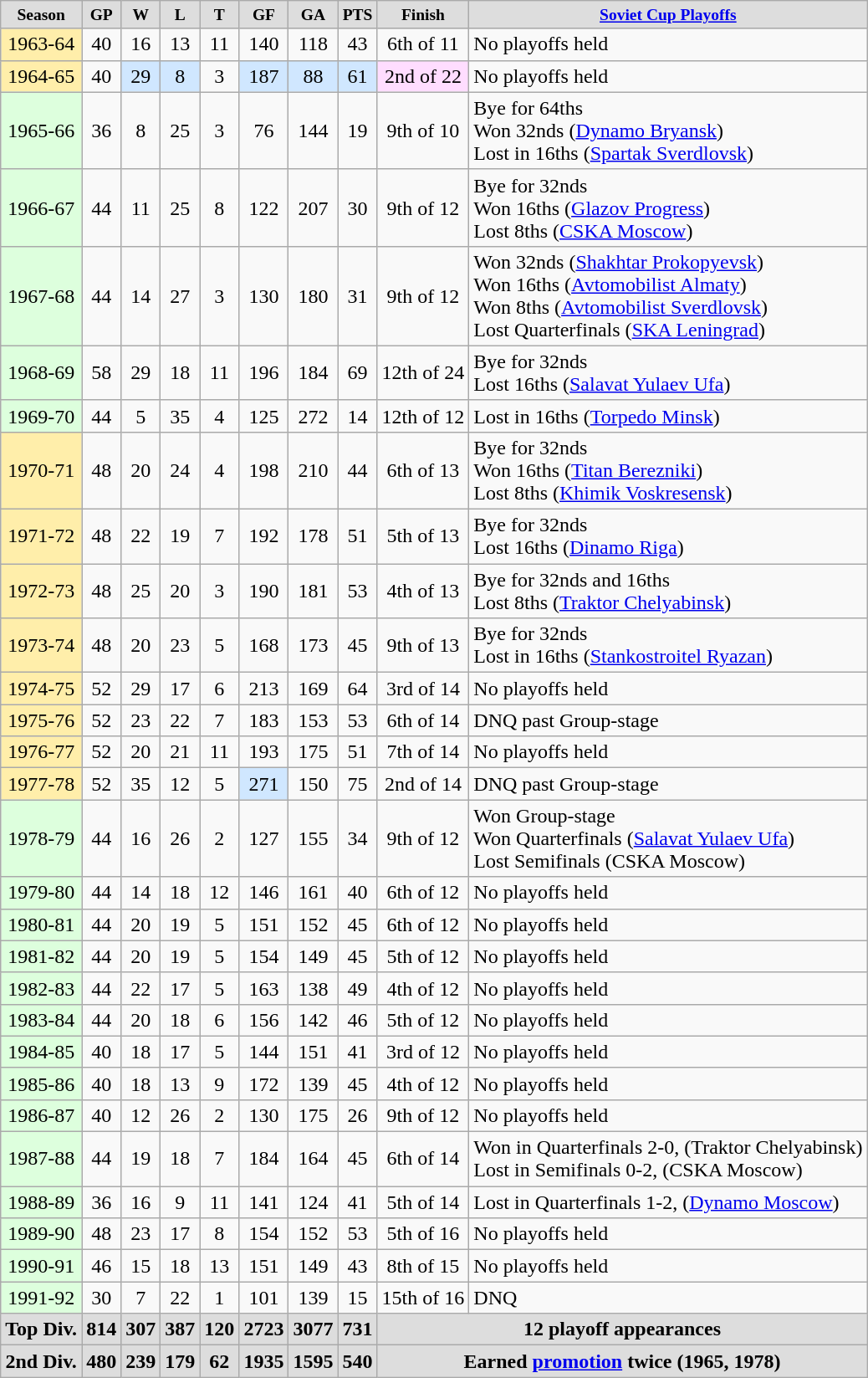<table class="wikitable">
<tr align="center" style="font-size: small; font-weight:bold; background-color:#dddddd; padding:5px;" |>
<td>Season</td>
<td>GP</td>
<td>W</td>
<td>L</td>
<td>T</td>
<td>GF</td>
<td>GA</td>
<td>PTS</td>
<td>Finish</td>
<td><a href='#'>Soviet Cup Playoffs</a></td>
</tr>
<tr align="center">
<td style="background: #ffeeaa;">1963-64</td>
<td>40</td>
<td>16</td>
<td>13</td>
<td>11</td>
<td>140</td>
<td>118</td>
<td>43</td>
<td>6th of 11</td>
<td align="left">No playoffs held</td>
</tr>
<tr align="center">
<td style="background: #ffeeaa;">1964-65</td>
<td>40</td>
<td style="background: #d0e7ff;">29</td>
<td style="background: #d0e7ff;">8</td>
<td>3</td>
<td style="background: #d0e7ff;">187</td>
<td style="background: #d0e7ff;">88</td>
<td style="background: #d0e7ff;">61</td>
<td style="background: #FFDDFF;">2nd of 22</td>
<td align="left">No playoffs held</td>
</tr>
<tr align="center">
<td style="background: #DDFFDD;">1965-66</td>
<td>36</td>
<td>8</td>
<td>25</td>
<td>3</td>
<td>76</td>
<td>144</td>
<td>19</td>
<td>9th of 10</td>
<td align="left">Bye for 64ths<br>Won 32nds (<a href='#'>Dynamo Bryansk</a>)<br>Lost in 16ths  (<a href='#'>Spartak Sverdlovsk</a>)</td>
</tr>
<tr align="center">
<td style="background: #DDFFDD;">1966-67</td>
<td>44</td>
<td>11</td>
<td>25</td>
<td>8</td>
<td>122</td>
<td>207</td>
<td>30</td>
<td>9th of 12</td>
<td align="left">Bye for 32nds<br>Won 16ths (<a href='#'>Glazov Progress</a>)<br>Lost 8ths (<a href='#'>CSKA Moscow</a>)</td>
</tr>
<tr align="center">
<td style="background: #DDFFDD;">1967-68</td>
<td>44</td>
<td>14</td>
<td>27</td>
<td>3</td>
<td>130</td>
<td>180</td>
<td>31</td>
<td>9th of 12</td>
<td align="left">Won 32nds (<a href='#'>Shakhtar Prokopyevsk</a>)<br>Won 16ths (<a href='#'>Avtomobilist Almaty</a>)<br>Won 8ths (<a href='#'>Avtomobilist Sverdlovsk</a>)<br>Lost Quarterfinals (<a href='#'>SKA Leningrad</a>)</td>
</tr>
<tr align="center">
<td style="background: #DDFFDD;">1968-69</td>
<td>58</td>
<td>29</td>
<td>18</td>
<td>11</td>
<td>196</td>
<td>184</td>
<td>69</td>
<td>12th of 24</td>
<td align="left">Bye for 32nds<br>Lost 16ths (<a href='#'>Salavat Yulaev Ufa</a>)</td>
</tr>
<tr align="center">
<td style="background: #DDFFDD;">1969-70</td>
<td>44</td>
<td>5</td>
<td>35</td>
<td>4</td>
<td>125</td>
<td>272</td>
<td>14</td>
<td>12th of 12</td>
<td align="left">Lost in 16ths (<a href='#'>Torpedo Minsk</a>)</td>
</tr>
<tr align="center">
<td style="background: #ffeeaa;">1970-71</td>
<td>48</td>
<td>20</td>
<td>24</td>
<td>4</td>
<td>198</td>
<td>210</td>
<td>44</td>
<td>6th of 13</td>
<td align="left">Bye for 32nds<br>Won 16ths (<a href='#'>Titan Berezniki</a>)<br>Lost 8ths (<a href='#'>Khimik Voskresensk</a>)</td>
</tr>
<tr align="center">
<td style="background: #ffeeaa;">1971-72</td>
<td>48</td>
<td>22</td>
<td>19</td>
<td>7</td>
<td>192</td>
<td>178</td>
<td>51</td>
<td>5th of 13</td>
<td align="left">Bye for 32nds<br>Lost 16ths (<a href='#'>Dinamo Riga</a>)</td>
</tr>
<tr align="center">
<td style="background: #ffeeaa;">1972-73</td>
<td>48</td>
<td>25</td>
<td>20</td>
<td>3</td>
<td>190</td>
<td>181</td>
<td>53</td>
<td>4th of 13</td>
<td align="left">Bye for 32nds and 16ths<br>Lost 8ths (<a href='#'>Traktor Chelyabinsk</a>)</td>
</tr>
<tr align="center">
<td style="background: #ffeeaa;">1973-74</td>
<td>48</td>
<td>20</td>
<td>23</td>
<td>5</td>
<td>168</td>
<td>173</td>
<td>45</td>
<td>9th of 13</td>
<td align="left">Bye for 32nds<br>Lost in 16ths (<a href='#'>Stankostroitel Ryazan</a>)</td>
</tr>
<tr align="center">
<td style="background: #ffeeaa;">1974-75</td>
<td>52</td>
<td>29</td>
<td>17</td>
<td>6</td>
<td>213</td>
<td>169</td>
<td>64</td>
<td>3rd of 14</td>
<td align="left">No playoffs held</td>
</tr>
<tr align="center">
<td style="background: #ffeeaa;">1975-76</td>
<td>52</td>
<td>23</td>
<td>22</td>
<td>7</td>
<td>183</td>
<td>153</td>
<td>53</td>
<td>6th of 14</td>
<td align="left">DNQ past Group-stage</td>
</tr>
<tr align="center">
<td style="background: #ffeeaa;">1976-77</td>
<td>52</td>
<td>20</td>
<td>21</td>
<td>11</td>
<td>193</td>
<td>175</td>
<td>51</td>
<td>7th of 14</td>
<td align="left">No playoffs held</td>
</tr>
<tr align="center">
<td style="background: #ffeeaa;">1977-78</td>
<td>52</td>
<td>35</td>
<td>12</td>
<td>5</td>
<td style="background: #d0e7ff;">271</td>
<td>150</td>
<td>75</td>
<td>2nd of 14</td>
<td align="left">DNQ past Group-stage</td>
</tr>
<tr align="center">
<td style="background: #DDFFDD;">1978-79</td>
<td>44</td>
<td>16</td>
<td>26</td>
<td>2</td>
<td>127</td>
<td>155</td>
<td>34</td>
<td>9th of 12</td>
<td align="left">Won Group-stage<br>Won Quarterfinals (<a href='#'>Salavat Yulaev Ufa</a>)<br>Lost Semifinals (CSKA Moscow)</td>
</tr>
<tr align="center">
<td style="background: #DDFFDD;">1979-80</td>
<td>44</td>
<td>14</td>
<td>18</td>
<td>12</td>
<td>146</td>
<td>161</td>
<td>40</td>
<td>6th of 12</td>
<td align="left">No playoffs held</td>
</tr>
<tr align="center">
<td style="background: #DDFFDD;">1980-81</td>
<td>44</td>
<td>20</td>
<td>19</td>
<td>5</td>
<td>151</td>
<td>152</td>
<td>45</td>
<td>6th of 12</td>
<td align="left">No playoffs held</td>
</tr>
<tr align="center">
<td style="background: #DDFFDD;">1981-82</td>
<td>44</td>
<td>20</td>
<td>19</td>
<td>5</td>
<td>154</td>
<td>149</td>
<td>45</td>
<td>5th of 12</td>
<td align="left">No playoffs held</td>
</tr>
<tr align="center">
<td style="background: #DDFFDD;">1982-83</td>
<td>44</td>
<td>22</td>
<td>17</td>
<td>5</td>
<td>163</td>
<td>138</td>
<td>49</td>
<td>4th of 12</td>
<td align="left">No playoffs held</td>
</tr>
<tr align="center">
<td style="background: #DDFFDD;">1983-84</td>
<td>44</td>
<td>20</td>
<td>18</td>
<td>6</td>
<td>156</td>
<td>142</td>
<td>46</td>
<td>5th of 12</td>
<td align="left">No playoffs held</td>
</tr>
<tr align="center">
<td style="background: #DDFFDD;">1984-85</td>
<td>40</td>
<td>18</td>
<td>17</td>
<td>5</td>
<td>144</td>
<td>151</td>
<td>41</td>
<td>3rd of 12</td>
<td align="left">No playoffs held</td>
</tr>
<tr align="center">
<td style="background: #DDFFDD;">1985-86</td>
<td>40</td>
<td>18</td>
<td>13</td>
<td>9</td>
<td>172</td>
<td>139</td>
<td>45</td>
<td>4th of 12</td>
<td align="left">No playoffs held</td>
</tr>
<tr align="center">
<td style="background: #DDFFDD;">1986-87</td>
<td>40</td>
<td>12</td>
<td>26</td>
<td>2</td>
<td>130</td>
<td>175</td>
<td>26</td>
<td>9th of 12</td>
<td align="left">No playoffs held</td>
</tr>
<tr align="center">
<td style="background: #DDFFDD;">1987-88</td>
<td>44</td>
<td>19</td>
<td>18</td>
<td>7</td>
<td>184</td>
<td>164</td>
<td>45</td>
<td>6th of 14</td>
<td align="left">Won in Quarterfinals 2-0, (Traktor Chelyabinsk)<br>Lost in Semifinals 0-2, (CSKA Moscow)</td>
</tr>
<tr align="center">
<td style="background: #DDFFDD;">1988-89</td>
<td>36</td>
<td>16</td>
<td>9</td>
<td>11</td>
<td>141</td>
<td>124</td>
<td>41</td>
<td>5th of 14</td>
<td align="left">Lost in Quarterfinals 1-2, (<a href='#'>Dynamo Moscow</a>)</td>
</tr>
<tr align="center">
<td style="background: #DDFFDD;">1989-90</td>
<td>48</td>
<td>23</td>
<td>17</td>
<td>8</td>
<td>154</td>
<td>152</td>
<td>53</td>
<td>5th of 16</td>
<td align="left">No playoffs held</td>
</tr>
<tr align="center">
<td style="background: #DDFFDD;">1990-91</td>
<td>46</td>
<td>15</td>
<td>18</td>
<td>13</td>
<td>151</td>
<td>149</td>
<td>43</td>
<td>8th of 15</td>
<td align="left">No playoffs held</td>
</tr>
<tr align="center">
<td style="background: #DDFFDD;">1991-92</td>
<td>30</td>
<td>7</td>
<td>22</td>
<td>1</td>
<td>101</td>
<td>139</td>
<td>15</td>
<td>15th of 16</td>
<td align="left">DNQ</td>
</tr>
<tr align="center" style="font-weight:bold; background-color:#dddddd;" |>
<td>Top Div.</td>
<td>814</td>
<td>307</td>
<td>387</td>
<td>120</td>
<td>2723</td>
<td>3077</td>
<td>731</td>
<td colspan="2">12 playoff appearances</td>
</tr>
<tr align="center" style="font-weight:bold; background-color:#dddddd;" |>
<td>2nd Div.</td>
<td>480</td>
<td>239</td>
<td>179</td>
<td>62</td>
<td>1935</td>
<td>1595</td>
<td>540</td>
<td colspan="2">Earned <a href='#'>promotion</a> twice (1965, 1978)</td>
</tr>
</table>
